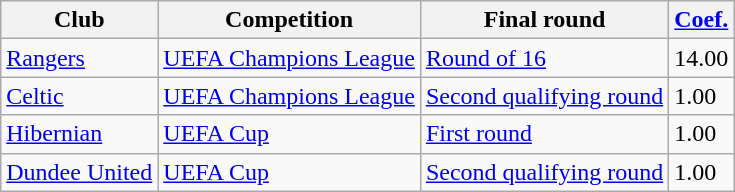<table class="wikitable">
<tr>
<th>Club</th>
<th>Competition</th>
<th>Final round</th>
<th><a href='#'>Coef.</a></th>
</tr>
<tr>
<td><a href='#'>Rangers</a></td>
<td><a href='#'>UEFA Champions League</a></td>
<td><a href='#'>Round of 16</a></td>
<td>14.00</td>
</tr>
<tr>
<td><a href='#'>Celtic</a></td>
<td><a href='#'>UEFA Champions League</a></td>
<td><a href='#'>Second qualifying round</a></td>
<td>1.00</td>
</tr>
<tr>
<td><a href='#'>Hibernian</a></td>
<td><a href='#'>UEFA Cup</a></td>
<td><a href='#'>First round</a></td>
<td>1.00</td>
</tr>
<tr>
<td><a href='#'>Dundee United</a></td>
<td><a href='#'>UEFA Cup</a></td>
<td><a href='#'>Second qualifying round</a></td>
<td>1.00</td>
</tr>
</table>
